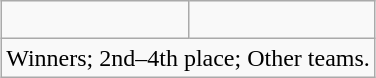<table class="wikitable" style="text-align:center; margin: 1em auto;">
<tr>
<td><br></td>
<td><br></td>
</tr>
<tr>
<td colspan="2"> Winners;  2nd–4th place;  Other teams.</td>
</tr>
</table>
